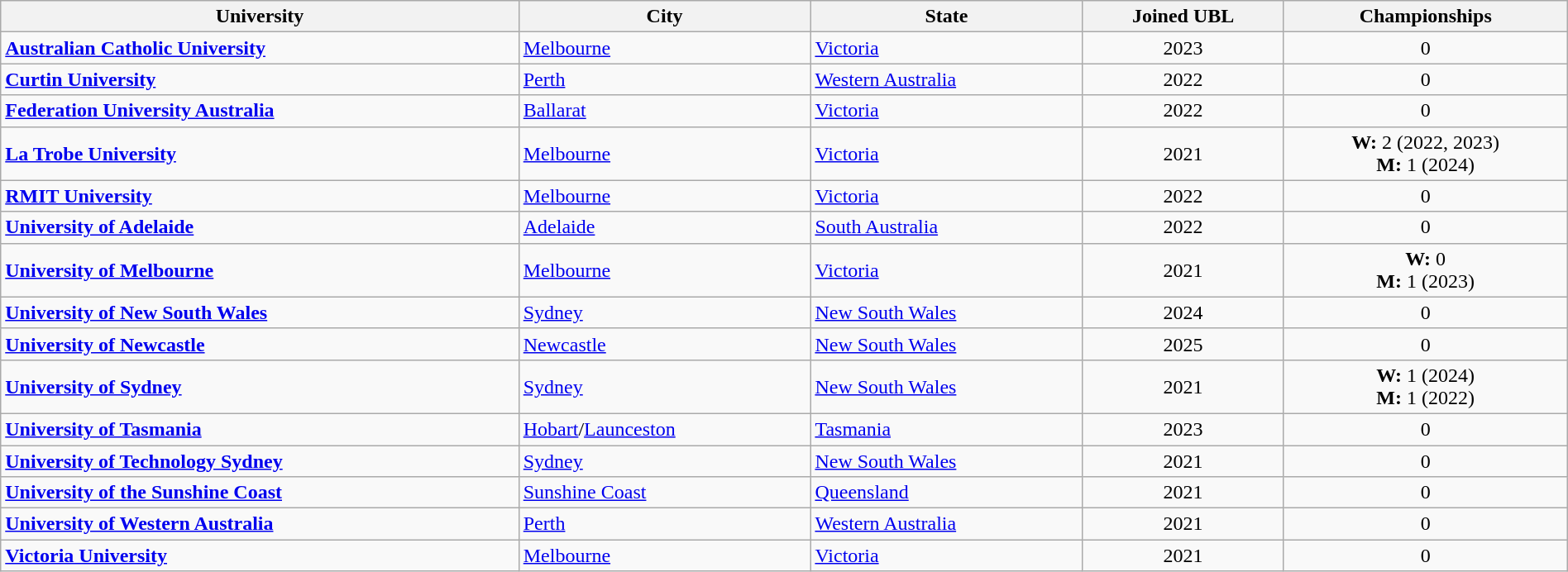<table class="wikitable sortable" style="width:100%">
<tr>
<th>University</th>
<th>City</th>
<th>State</th>
<th>Joined UBL</th>
<th>Championships</th>
</tr>
<tr>
<td><strong><a href='#'>Australian Catholic University</a></strong></td>
<td><a href='#'>Melbourne</a></td>
<td> <a href='#'>Victoria</a></td>
<td style="text-align:center;">2023</td>
<td style="text-align:center;">0</td>
</tr>
<tr>
<td><strong><a href='#'>Curtin University</a></strong></td>
<td><a href='#'>Perth</a></td>
<td> <a href='#'>Western Australia</a></td>
<td style="text-align:center;">2022</td>
<td style="text-align:center;">0</td>
</tr>
<tr>
<td><strong><a href='#'>Federation University Australia</a></strong></td>
<td><a href='#'>Ballarat</a></td>
<td> <a href='#'>Victoria</a></td>
<td style="text-align:center;">2022</td>
<td style="text-align:center;">0</td>
</tr>
<tr>
<td><strong><a href='#'>La Trobe University</a></strong></td>
<td><a href='#'>Melbourne</a></td>
<td> <a href='#'>Victoria</a></td>
<td style="text-align:center;">2021</td>
<td style="text-align:center;"><strong>W:</strong> 2 (2022, 2023)<br><strong>M:</strong> 1 (2024)</td>
</tr>
<tr>
<td><strong><a href='#'>RMIT University</a></strong></td>
<td><a href='#'>Melbourne</a></td>
<td> <a href='#'>Victoria</a></td>
<td style="text-align:center;">2022</td>
<td style="text-align:center;">0</td>
</tr>
<tr>
<td><strong><a href='#'>University of Adelaide</a></strong></td>
<td><a href='#'>Adelaide</a></td>
<td> <a href='#'>South Australia</a></td>
<td style="text-align:center;">2022</td>
<td style="text-align:center;">0</td>
</tr>
<tr>
<td><strong><a href='#'>University of Melbourne</a></strong></td>
<td><a href='#'>Melbourne</a></td>
<td> <a href='#'>Victoria</a></td>
<td style="text-align:center;">2021</td>
<td style="text-align:center;"><strong>W:</strong> 0<br><strong>M:</strong> 1 (2023)</td>
</tr>
<tr>
<td><strong><a href='#'>University of New South Wales</a></strong></td>
<td><a href='#'>Sydney</a></td>
<td> <a href='#'>New South Wales</a></td>
<td style="text-align:center;">2024</td>
<td style="text-align:center;">0</td>
</tr>
<tr>
<td><strong><a href='#'>University of Newcastle</a></strong></td>
<td><a href='#'>Newcastle</a></td>
<td> <a href='#'>New South Wales</a></td>
<td style="text-align:center;">2025</td>
<td style="text-align:center;">0</td>
</tr>
<tr>
<td><strong><a href='#'>University of Sydney</a></strong></td>
<td><a href='#'>Sydney</a></td>
<td> <a href='#'>New South Wales</a></td>
<td style="text-align:center;">2021</td>
<td style="text-align:center;"><strong>W:</strong> 1 (2024)<br><strong>M:</strong> 1 (2022)</td>
</tr>
<tr>
<td><strong><a href='#'>University of Tasmania</a></strong></td>
<td><a href='#'>Hobart</a>/<a href='#'>Launceston</a></td>
<td> <a href='#'>Tasmania</a></td>
<td style="text-align:center;">2023</td>
<td style="text-align:center;">0</td>
</tr>
<tr>
<td><strong><a href='#'>University of Technology Sydney</a></strong></td>
<td><a href='#'>Sydney</a></td>
<td> <a href='#'>New South Wales</a></td>
<td style="text-align:center;">2021</td>
<td style="text-align:center;">0</td>
</tr>
<tr>
<td><strong><a href='#'>University of the Sunshine Coast</a></strong></td>
<td><a href='#'>Sunshine Coast</a></td>
<td> <a href='#'>Queensland</a></td>
<td style="text-align:center;">2021</td>
<td style="text-align:center;">0</td>
</tr>
<tr>
<td><strong><a href='#'>University of Western Australia</a></strong></td>
<td><a href='#'>Perth</a></td>
<td> <a href='#'>Western Australia</a></td>
<td style="text-align:center;">2021</td>
<td style="text-align:center;">0</td>
</tr>
<tr>
<td><strong><a href='#'>Victoria University</a></strong></td>
<td><a href='#'>Melbourne</a></td>
<td> <a href='#'>Victoria</a></td>
<td style="text-align:center;">2021</td>
<td style="text-align:center;">0</td>
</tr>
</table>
